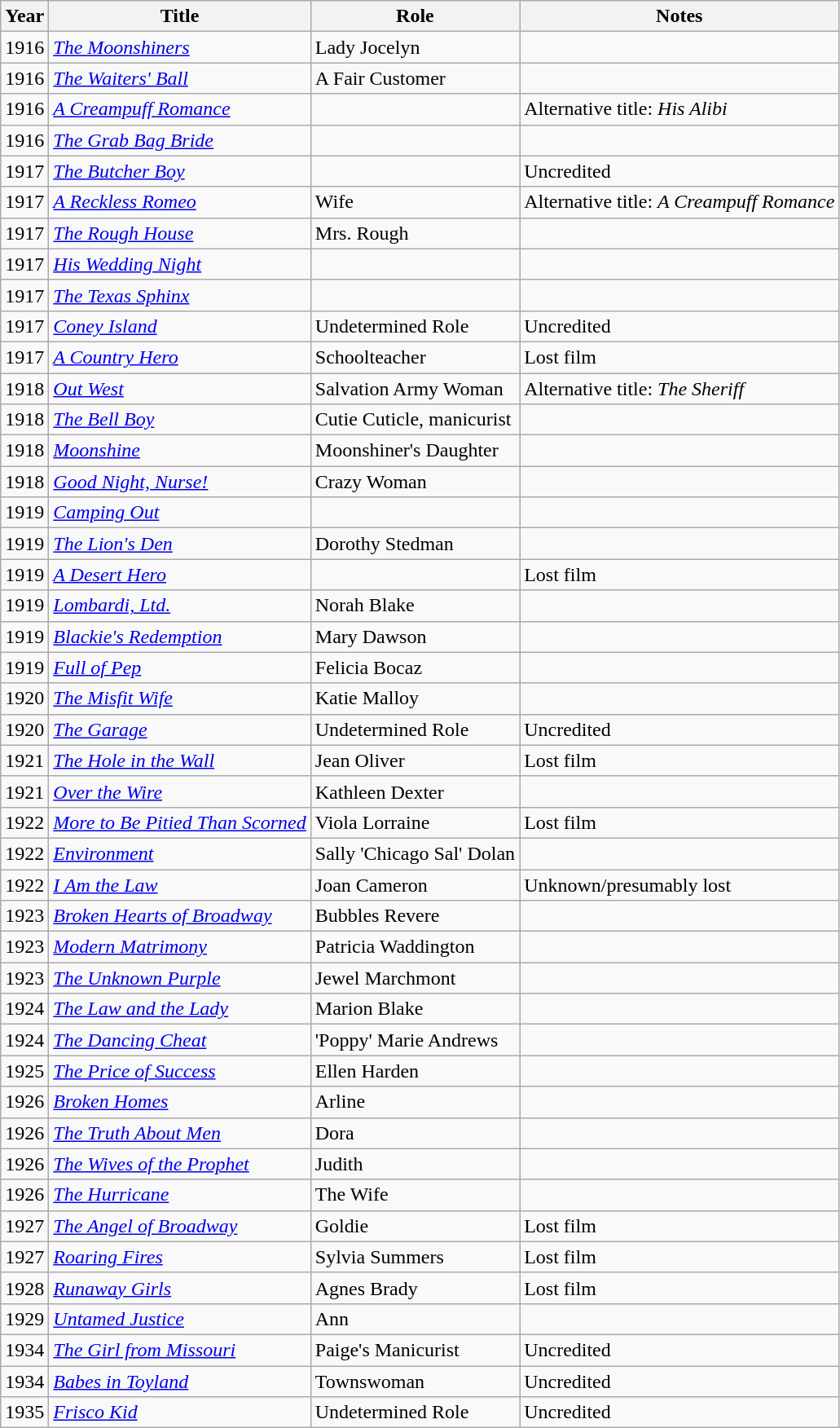<table class="wikitable sortable">
<tr>
<th>Year</th>
<th>Title</th>
<th>Role</th>
<th class="unsortable">Notes</th>
</tr>
<tr>
<td>1916</td>
<td><em><a href='#'>The Moonshiners</a></em></td>
<td>Lady Jocelyn</td>
<td></td>
</tr>
<tr>
<td>1916</td>
<td><em><a href='#'>The Waiters' Ball</a></em></td>
<td>A Fair Customer</td>
<td></td>
</tr>
<tr>
<td>1916</td>
<td><em><a href='#'>A Creampuff Romance</a></em></td>
<td></td>
<td>Alternative title: <em>His Alibi</em></td>
</tr>
<tr>
<td>1916</td>
<td><em><a href='#'>The Grab Bag Bride</a></em></td>
<td></td>
<td></td>
</tr>
<tr>
<td>1917</td>
<td><em> <a href='#'>The Butcher Boy</a> </em></td>
<td></td>
<td>Uncredited</td>
</tr>
<tr>
<td>1917</td>
<td><em><a href='#'>A Reckless Romeo</a></em></td>
<td>Wife</td>
<td>Alternative title: <em>A Creampuff Romance</em></td>
</tr>
<tr>
<td>1917</td>
<td><em><a href='#'>The Rough House</a></em></td>
<td>Mrs. Rough</td>
<td></td>
</tr>
<tr>
<td>1917</td>
<td><em><a href='#'>His Wedding Night</a></em></td>
<td></td>
<td></td>
</tr>
<tr>
<td>1917</td>
<td><em><a href='#'>The Texas Sphinx</a></em></td>
<td></td>
<td></td>
</tr>
<tr>
<td>1917</td>
<td><em><a href='#'>Coney Island</a></em></td>
<td>Undetermined Role</td>
<td>Uncredited</td>
</tr>
<tr>
<td>1917</td>
<td><em><a href='#'>A Country Hero</a></em></td>
<td>Schoolteacher</td>
<td>Lost film</td>
</tr>
<tr>
<td>1918</td>
<td><em><a href='#'>Out West</a></em></td>
<td>Salvation Army Woman</td>
<td>Alternative title: <em>The Sheriff</em></td>
</tr>
<tr>
<td>1918</td>
<td><em><a href='#'>The Bell Boy</a></em></td>
<td>Cutie Cuticle, manicurist</td>
<td></td>
</tr>
<tr>
<td>1918</td>
<td><em><a href='#'>Moonshine</a></em></td>
<td>Moonshiner's Daughter</td>
<td></td>
</tr>
<tr>
<td>1918</td>
<td><em><a href='#'>Good Night, Nurse!</a></em></td>
<td>Crazy Woman</td>
<td></td>
</tr>
<tr>
<td>1919</td>
<td><em> <a href='#'>Camping Out</a></em></td>
<td></td>
<td></td>
</tr>
<tr>
<td>1919</td>
<td><em><a href='#'>The Lion's Den</a></em></td>
<td>Dorothy Stedman</td>
<td></td>
</tr>
<tr>
<td>1919</td>
<td><em><a href='#'>A Desert Hero</a></em></td>
<td></td>
<td>Lost film</td>
</tr>
<tr>
<td>1919</td>
<td><em><a href='#'>Lombardi, Ltd.</a></em></td>
<td>Norah Blake</td>
<td></td>
</tr>
<tr>
<td>1919</td>
<td><em><a href='#'>Blackie's Redemption</a></em></td>
<td>Mary Dawson</td>
<td></td>
</tr>
<tr>
<td>1919</td>
<td><em><a href='#'>Full of Pep</a></em></td>
<td>Felicia Bocaz</td>
<td></td>
</tr>
<tr>
<td>1920</td>
<td><em><a href='#'>The Misfit Wife</a></em></td>
<td>Katie Malloy</td>
<td></td>
</tr>
<tr>
<td>1920</td>
<td><em><a href='#'>The Garage</a></em></td>
<td>Undetermined Role</td>
<td>Uncredited</td>
</tr>
<tr>
<td>1921</td>
<td><em><a href='#'>The Hole in the Wall</a></em></td>
<td>Jean Oliver</td>
<td>Lost film</td>
</tr>
<tr>
<td>1921</td>
<td><em><a href='#'>Over the Wire</a></em></td>
<td>Kathleen Dexter</td>
<td></td>
</tr>
<tr>
<td>1922</td>
<td><em><a href='#'>More to Be Pitied Than Scorned</a></em></td>
<td>Viola Lorraine</td>
<td>Lost film</td>
</tr>
<tr>
<td>1922</td>
<td><em><a href='#'>Environment</a></em></td>
<td>Sally 'Chicago Sal' Dolan</td>
</tr>
<tr>
<td>1922</td>
<td><em><a href='#'>I Am the Law</a></em></td>
<td>Joan Cameron</td>
<td>Unknown/presumably lost</td>
</tr>
<tr>
<td>1923</td>
<td><em><a href='#'>Broken Hearts of Broadway</a></em></td>
<td>Bubbles Revere</td>
<td></td>
</tr>
<tr>
<td>1923</td>
<td><em><a href='#'>Modern Matrimony</a></em></td>
<td>Patricia Waddington</td>
<td></td>
</tr>
<tr>
<td>1923</td>
<td><em><a href='#'>The Unknown Purple</a></em></td>
<td>Jewel Marchmont</td>
<td></td>
</tr>
<tr>
<td>1924</td>
<td><em><a href='#'>The Law and the Lady</a></em></td>
<td>Marion Blake</td>
<td></td>
</tr>
<tr>
<td>1924</td>
<td><em><a href='#'>The Dancing Cheat</a></em></td>
<td>'Poppy' Marie Andrews</td>
<td></td>
</tr>
<tr>
<td>1925</td>
<td><em><a href='#'>The Price of Success</a></em></td>
<td>Ellen Harden</td>
<td></td>
</tr>
<tr>
<td>1926</td>
<td><em><a href='#'>Broken Homes</a></em></td>
<td>Arline</td>
<td></td>
</tr>
<tr>
<td>1926</td>
<td><em><a href='#'>The Truth About Men</a></em></td>
<td>Dora</td>
<td></td>
</tr>
<tr>
<td>1926</td>
<td><em><a href='#'>The Wives of the Prophet</a></em></td>
<td>Judith</td>
<td></td>
</tr>
<tr>
<td>1926</td>
<td><em><a href='#'>The Hurricane</a></em></td>
<td>The Wife</td>
<td></td>
</tr>
<tr>
<td>1927</td>
<td><em><a href='#'>The Angel of Broadway</a></em></td>
<td>Goldie</td>
<td>Lost film</td>
</tr>
<tr>
<td>1927</td>
<td><em><a href='#'>Roaring Fires</a></em></td>
<td>Sylvia Summers</td>
<td>Lost film</td>
</tr>
<tr>
<td>1928</td>
<td><em><a href='#'>Runaway Girls</a></em></td>
<td>Agnes Brady</td>
<td>Lost film</td>
</tr>
<tr>
<td>1929</td>
<td><em><a href='#'>Untamed Justice</a></em></td>
<td>Ann</td>
<td></td>
</tr>
<tr>
<td>1934</td>
<td><em><a href='#'>The Girl from Missouri</a></em></td>
<td>Paige's Manicurist</td>
<td>Uncredited</td>
</tr>
<tr>
<td>1934</td>
<td><em><a href='#'>Babes in Toyland</a></em></td>
<td>Townswoman</td>
<td>Uncredited</td>
</tr>
<tr>
<td>1935</td>
<td><em><a href='#'>Frisco Kid</a></em></td>
<td>Undetermined Role</td>
<td>Uncredited</td>
</tr>
</table>
